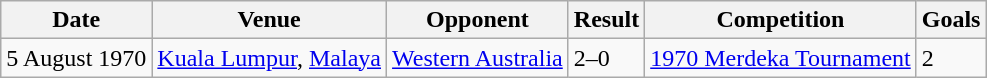<table class="wikitable collapsible">
<tr>
<th>Date</th>
<th>Venue</th>
<th>Opponent</th>
<th>Result</th>
<th>Competition</th>
<th>Goals</th>
</tr>
<tr>
<td>5 August 1970</td>
<td><a href='#'>Kuala Lumpur</a>, <a href='#'>Malaya</a></td>
<td> <a href='#'>Western Australia</a></td>
<td>2–0</td>
<td><a href='#'>1970 Merdeka Tournament</a></td>
<td>2 </td>
</tr>
</table>
